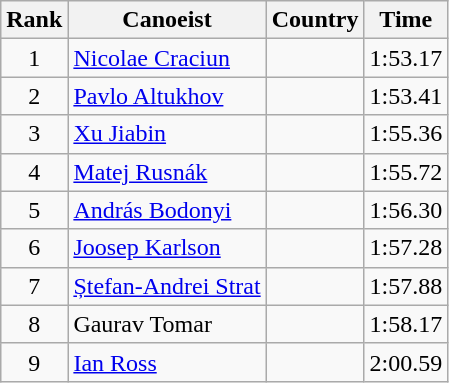<table class="wikitable" style="text-align:center">
<tr>
<th>Rank</th>
<th>Canoeist</th>
<th>Country</th>
<th>Time</th>
</tr>
<tr>
<td>1</td>
<td align="left"><a href='#'>Nicolae Craciun</a></td>
<td align="left"></td>
<td>1:53.17</td>
</tr>
<tr>
<td>2</td>
<td align="left"><a href='#'>Pavlo Altukhov</a></td>
<td align="left"></td>
<td>1:53.41</td>
</tr>
<tr>
<td>3</td>
<td align="left"><a href='#'>Xu Jiabin</a></td>
<td align="left"></td>
<td>1:55.36</td>
</tr>
<tr>
<td>4</td>
<td align="left"><a href='#'>Matej Rusnák</a></td>
<td align="left"></td>
<td>1:55.72</td>
</tr>
<tr>
<td>5</td>
<td align="left"><a href='#'>András Bodonyi</a></td>
<td align="left"></td>
<td>1:56.30</td>
</tr>
<tr>
<td>6</td>
<td align="left"><a href='#'>Joosep Karlson</a></td>
<td align="left"></td>
<td>1:57.28</td>
</tr>
<tr>
<td>7</td>
<td align="left"><a href='#'>Ștefan-Andrei Strat</a></td>
<td align="left"></td>
<td>1:57.88</td>
</tr>
<tr>
<td>8</td>
<td align="left">Gaurav Tomar</td>
<td align="left"></td>
<td>1:58.17</td>
</tr>
<tr>
<td>9</td>
<td align="left"><a href='#'>Ian Ross</a></td>
<td align="left"></td>
<td>2:00.59</td>
</tr>
</table>
